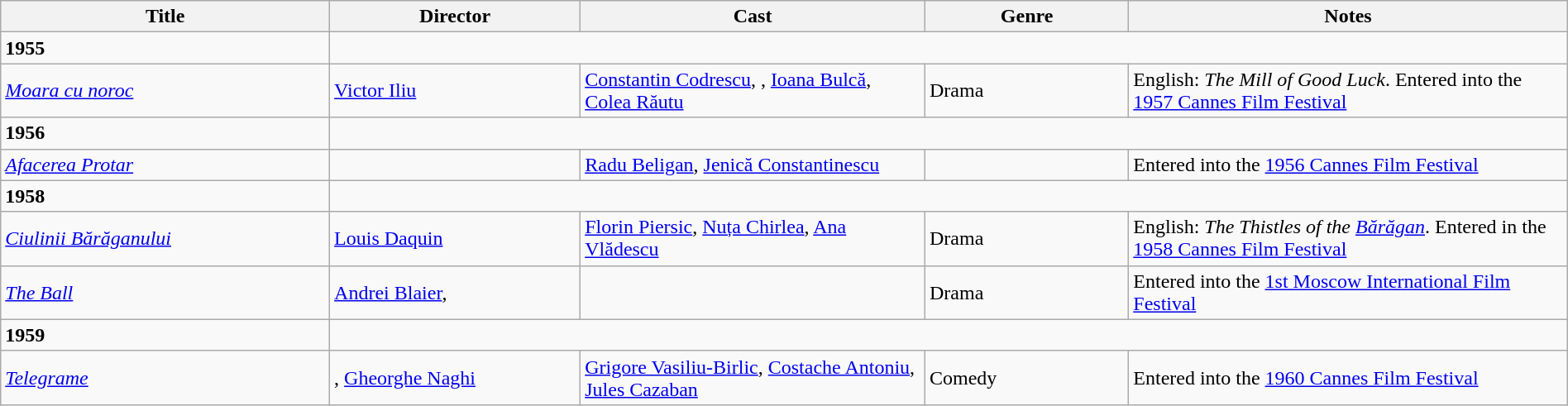<table class="wikitable" width= "100%">
<tr>
<th width=21%>Title</th>
<th width=16%>Director</th>
<th width=22%>Cast</th>
<th width=13%>Genre</th>
<th width=28%>Notes</th>
</tr>
<tr>
<td><strong>1955</strong></td>
</tr>
<tr>
<td><em><a href='#'>Moara cu noroc</a></em></td>
<td><a href='#'>Victor Iliu</a></td>
<td><a href='#'>Constantin Codrescu</a>, , <a href='#'>Ioana Bulcă</a>, <a href='#'>Colea Răutu</a></td>
<td>Drama</td>
<td>English: <em>The Mill of Good Luck</em>. Entered into the <a href='#'>1957 Cannes Film Festival</a></td>
</tr>
<tr>
<td><strong>1956</strong></td>
</tr>
<tr>
<td><em><a href='#'>Afacerea Protar</a></em></td>
<td></td>
<td><a href='#'>Radu Beligan</a>, <a href='#'>Jenică Constantinescu</a></td>
<td></td>
<td>Entered into the <a href='#'>1956 Cannes Film Festival</a></td>
</tr>
<tr>
<td><strong>1958</strong></td>
</tr>
<tr>
<td><em><a href='#'>Ciulinii Bărăganului</a></em></td>
<td><a href='#'>Louis Daquin</a></td>
<td><a href='#'>Florin Piersic</a>, <a href='#'>Nuța Chirlea</a>, <a href='#'>Ana Vlădescu</a></td>
<td>Drama</td>
<td>English: <em>The Thistles of the <a href='#'>Bărăgan</a></em>. Entered in the <a href='#'>1958 Cannes Film Festival</a></td>
</tr>
<tr>
<td><em><a href='#'>The Ball</a></em></td>
<td><a href='#'>Andrei Blaier</a>, </td>
<td></td>
<td>Drama</td>
<td>Entered into the <a href='#'>1st Moscow International Film Festival</a></td>
</tr>
<tr>
<td><strong>1959</strong></td>
</tr>
<tr>
<td><em><a href='#'>Telegrame</a></em></td>
<td>, <a href='#'>Gheorghe Naghi</a></td>
<td><a href='#'>Grigore Vasiliu-Birlic</a>, <a href='#'>Costache Antoniu</a>, <a href='#'>Jules Cazaban</a></td>
<td>Comedy</td>
<td>Entered into the <a href='#'>1960 Cannes Film Festival</a></td>
</tr>
</table>
